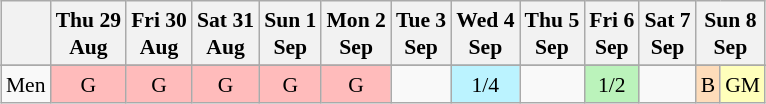<table class="wikitable" style="margin:0.5em auto; font-size:90%; line-height:1.25em;">
<tr>
<th></th>
<th>Thu 29<br>Aug</th>
<th>Fri 30<br>Aug</th>
<th>Sat 31<br>Aug</th>
<th>Sun 1<br>Sep</th>
<th>Mon 2<br>Sep</th>
<th>Tue 3<br>Sep</th>
<th>Wed 4<br>Sep</th>
<th>Thu 5<br>Sep</th>
<th>Fri 6<br>Sep</th>
<th>Sat 7<br>Sep</th>
<th colspan="2">Sun 8<br>Sep</th>
</tr>
<tr>
</tr>
<tr align="center">
<td align="left">Men</td>
<td bgcolor="#FFBBBB">G</td>
<td bgcolor="#FFBBBB">G</td>
<td bgcolor="#FFBBBB">G</td>
<td bgcolor="#FFBBBB">G</td>
<td bgcolor="#FFBBBB">G</td>
<td></td>
<td bgcolor="#BBF3FF">1/4</td>
<td></td>
<td bgcolor="#BBF3BB">1/2</td>
<td></td>
<td bgcolor="#FEDCBA">B</td>
<td bgcolor="#FFFFBB">GM</td>
</tr>
</table>
